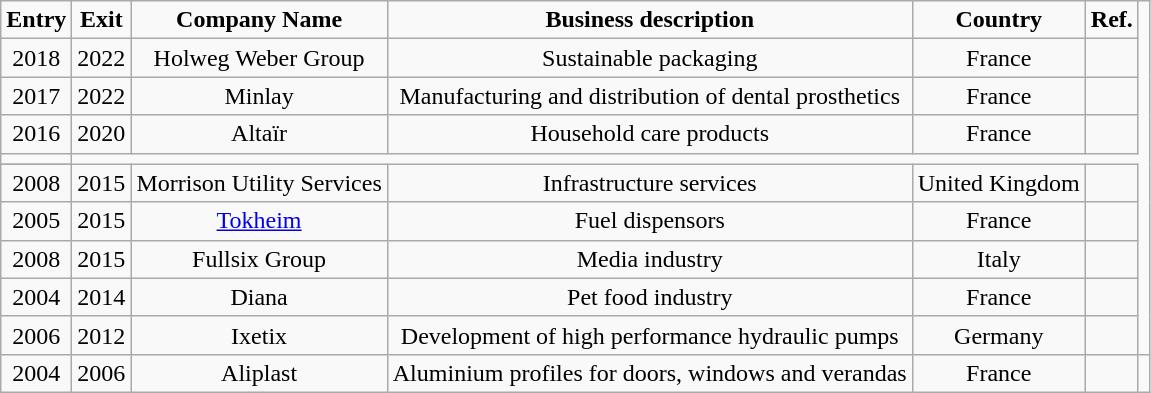<table class="wikitable centre alternance" style="text-align:center;">
<tr>
<td><strong>Entry</strong></td>
<td><strong>Exit</strong></td>
<td><strong>Company Name</strong></td>
<td><strong>Business description</strong></td>
<td><strong>Country</strong></td>
<td><strong>Ref.</strong></td>
</tr>
<tr>
<td>2018</td>
<td>2022</td>
<td>Holweg Weber Group</td>
<td>Sustainable packaging</td>
<td>France</td>
<td></td>
</tr>
<tr>
<td>2017</td>
<td>2022</td>
<td>Minlay</td>
<td>Manufacturing and distribution of dental prosthetics</td>
<td>France</td>
<td></td>
</tr>
<tr>
<td>2016</td>
<td>2020</td>
<td>Altaïr</td>
<td>Household care products</td>
<td>France</td>
<td></td>
</tr>
<tr>
<td></td>
</tr>
<tr>
</tr>
<tr>
<td>2008</td>
<td>2015</td>
<td>Morrison Utility Services</td>
<td>Infrastructure services</td>
<td>United Kingdom</td>
<td></td>
</tr>
<tr>
<td>2005</td>
<td>2015</td>
<td><a href='#'>Tokheim</a></td>
<td>Fuel dispensors</td>
<td>France</td>
<td></td>
</tr>
<tr>
<td>2008</td>
<td>2015</td>
<td>Fullsix Group</td>
<td>Media industry</td>
<td>Italy</td>
<td></td>
</tr>
<tr>
<td>2004</td>
<td>2014</td>
<td>Diana</td>
<td>Pet food industry</td>
<td>France</td>
<td></td>
</tr>
<tr>
<td>2006</td>
<td>2012</td>
<td>Ixetix</td>
<td>Development of high performance hydraulic pumps</td>
<td>Germany</td>
<td></td>
</tr>
<tr>
<td>2004</td>
<td>2006</td>
<td>Aliplast</td>
<td>Aluminium profiles for doors, windows and verandas</td>
<td>France</td>
<td></td>
<td></td>
</tr>
</table>
